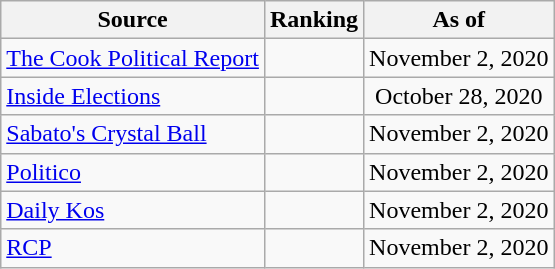<table class="wikitable" style="text-align:center">
<tr>
<th>Source</th>
<th>Ranking</th>
<th>As of</th>
</tr>
<tr>
<td align=left><a href='#'>The Cook Political Report</a></td>
<td></td>
<td>November 2, 2020</td>
</tr>
<tr>
<td align=left><a href='#'>Inside Elections</a></td>
<td></td>
<td>October 28, 2020</td>
</tr>
<tr>
<td align=left><a href='#'>Sabato's Crystal Ball</a></td>
<td></td>
<td>November 2, 2020</td>
</tr>
<tr>
<td align="left"><a href='#'>Politico</a></td>
<td></td>
<td>November 2, 2020</td>
</tr>
<tr>
<td align="left"><a href='#'>Daily Kos</a></td>
<td></td>
<td>November 2, 2020</td>
</tr>
<tr>
<td align="left"><a href='#'>RCP</a></td>
<td></td>
<td>November 2, 2020</td>
</tr>
</table>
